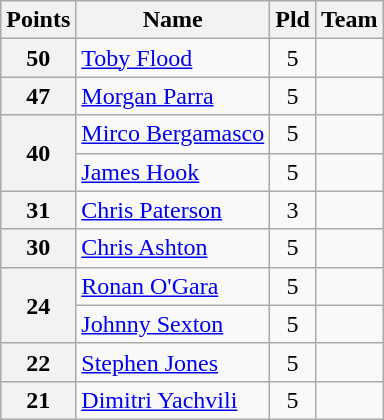<table class="wikitable">
<tr>
<th>Points</th>
<th>Name</th>
<th>Pld</th>
<th>Team</th>
</tr>
<tr>
<th>50</th>
<td><a href='#'>Toby Flood</a></td>
<td style="text-align:center">5</td>
<td></td>
</tr>
<tr>
<th>47</th>
<td><a href='#'>Morgan Parra</a></td>
<td style="text-align:center">5</td>
<td></td>
</tr>
<tr>
<th rowspan="2">40</th>
<td><a href='#'>Mirco Bergamasco</a></td>
<td style="text-align:center">5</td>
<td></td>
</tr>
<tr>
<td><a href='#'>James Hook</a></td>
<td style="text-align:center">5</td>
<td></td>
</tr>
<tr>
<th>31</th>
<td><a href='#'>Chris Paterson</a></td>
<td style="text-align:center">3</td>
<td></td>
</tr>
<tr>
<th>30</th>
<td><a href='#'>Chris Ashton</a></td>
<td style="text-align:center">5</td>
<td></td>
</tr>
<tr>
<th rowspan="2">24</th>
<td><a href='#'>Ronan O'Gara</a></td>
<td style="text-align:center">5</td>
<td></td>
</tr>
<tr>
<td><a href='#'>Johnny Sexton</a></td>
<td style="text-align:center">5</td>
<td></td>
</tr>
<tr>
<th>22</th>
<td><a href='#'>Stephen Jones</a></td>
<td style="text-align:center">5</td>
<td></td>
</tr>
<tr>
<th>21</th>
<td><a href='#'>Dimitri Yachvili</a></td>
<td style="text-align:center">5</td>
<td></td>
</tr>
</table>
